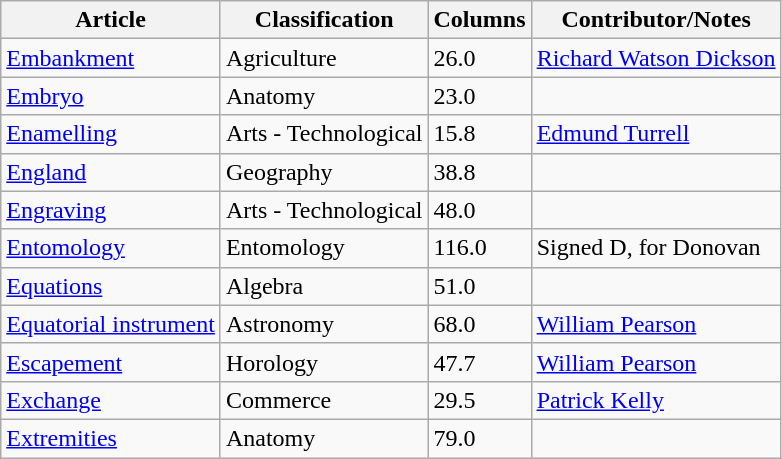<table class="wikitable">
<tr>
<th>Article</th>
<th>Classification</th>
<th>Columns</th>
<th>Contributor/Notes</th>
</tr>
<tr>
<td><a href='#'>Embankment</a></td>
<td>Agriculture</td>
<td>26.0</td>
<td><a href='#'>Richard Watson Dickson</a></td>
</tr>
<tr>
<td><a href='#'>Embryo</a></td>
<td>Anatomy</td>
<td>23.0</td>
<td></td>
</tr>
<tr>
<td><a href='#'>Enamelling</a></td>
<td>Arts - Technological</td>
<td>15.8</td>
<td><a href='#'>Edmund Turrell</a></td>
</tr>
<tr>
<td><a href='#'>England</a></td>
<td>Geography</td>
<td>38.8</td>
<td></td>
</tr>
<tr>
<td><a href='#'>Engraving</a></td>
<td>Arts - Technological</td>
<td>48.0</td>
<td></td>
</tr>
<tr>
<td><a href='#'>Entomology</a></td>
<td>Entomology</td>
<td>116.0</td>
<td>Signed D, for Donovan</td>
</tr>
<tr>
<td><a href='#'>Equations</a></td>
<td>Algebra</td>
<td>51.0</td>
<td></td>
</tr>
<tr>
<td><a href='#'>Equatorial instrument</a></td>
<td>Astronomy</td>
<td>68.0</td>
<td><a href='#'>William Pearson</a></td>
</tr>
<tr>
<td><a href='#'>Escapement</a></td>
<td>Horology</td>
<td>47.7</td>
<td><a href='#'>William Pearson</a></td>
</tr>
<tr>
<td><a href='#'>Exchange</a></td>
<td>Commerce</td>
<td>29.5</td>
<td><a href='#'>Patrick Kelly</a></td>
</tr>
<tr>
<td><a href='#'>Extremities</a></td>
<td>Anatomy</td>
<td>79.0</td>
<td></td>
</tr>
</table>
